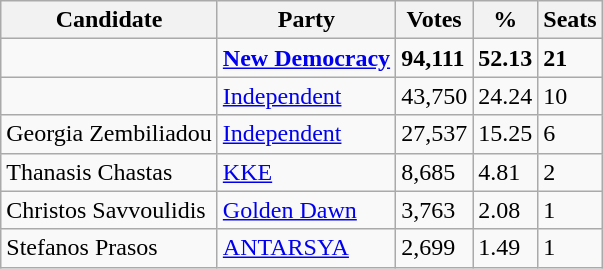<table class=wikitable>
<tr>
<th>Candidate</th>
<th>Party</th>
<th>Votes</th>
<th>%</th>
<th>Seats</th>
</tr>
<tr style="font-weight: bold">
<td><strong></strong></td>
<td><strong><a href='#'>New Democracy</a></strong></td>
<td><strong>94,111</strong></td>
<td><strong>52.13</strong></td>
<td><strong>21</strong></td>
</tr>
<tr>
<td></td>
<td><a href='#'>Independent</a></td>
<td>43,750</td>
<td>24.24</td>
<td>10</td>
</tr>
<tr>
<td>Georgia Zembiliadou</td>
<td><a href='#'>Independent</a></td>
<td>27,537</td>
<td>15.25</td>
<td>6</td>
</tr>
<tr>
<td>Thanasis Chastas</td>
<td><a href='#'>KKE</a></td>
<td>8,685</td>
<td>4.81</td>
<td>2</td>
</tr>
<tr>
<td>Christos Savvoulidis</td>
<td><a href='#'>Golden Dawn</a></td>
<td>3,763</td>
<td>2.08</td>
<td>1</td>
</tr>
<tr>
<td>Stefanos Prasos</td>
<td><a href='#'>ANTARSYA</a></td>
<td>2,699</td>
<td>1.49</td>
<td>1</td>
</tr>
</table>
